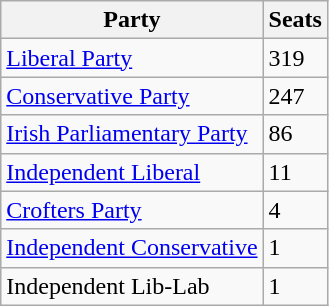<table class="wikitable">
<tr>
<th>Party</th>
<th>Seats</th>
</tr>
<tr>
<td><a href='#'>Liberal Party</a></td>
<td>319</td>
</tr>
<tr>
<td><a href='#'>Conservative Party</a></td>
<td>247</td>
</tr>
<tr>
<td><a href='#'>Irish Parliamentary Party</a></td>
<td>86</td>
</tr>
<tr>
<td><a href='#'>Independent Liberal</a></td>
<td>11</td>
</tr>
<tr>
<td><a href='#'>Crofters Party</a></td>
<td>4</td>
</tr>
<tr>
<td><a href='#'>Independent Conservative</a></td>
<td>1</td>
</tr>
<tr>
<td>Independent Lib-Lab</td>
<td>1</td>
</tr>
</table>
